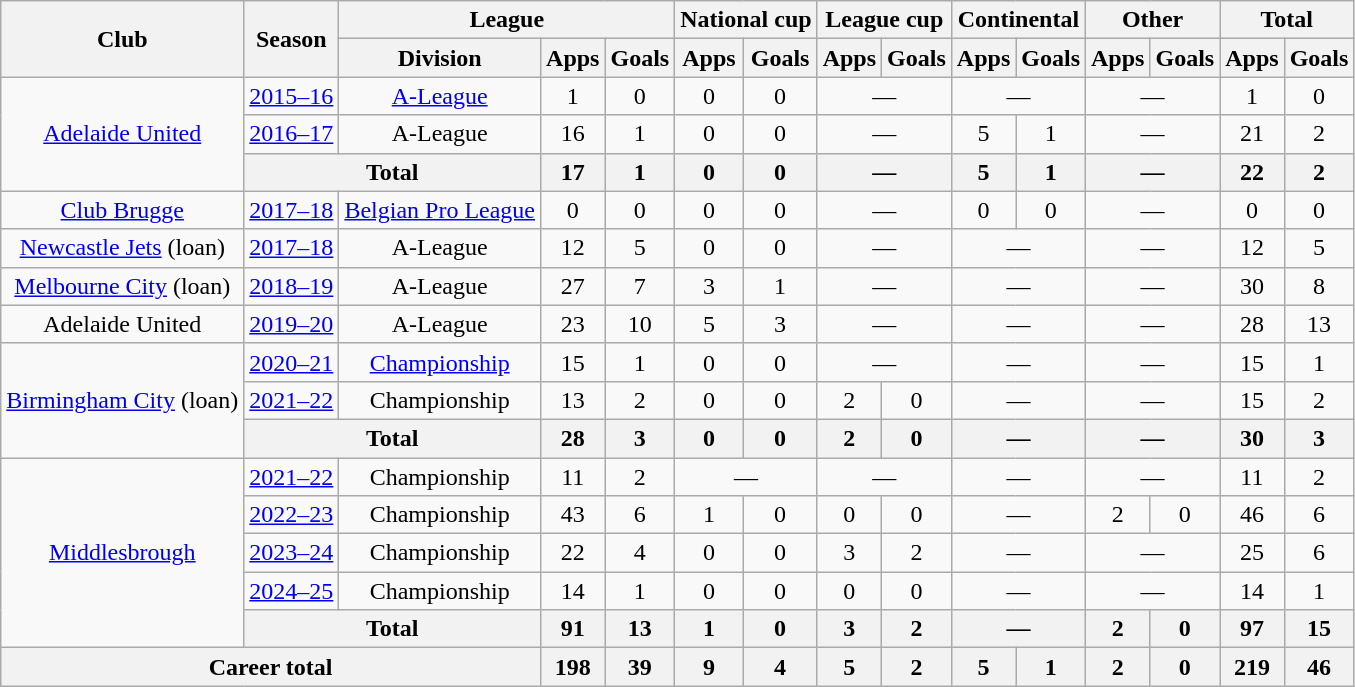<table class=wikitable style="text-align: center;">
<tr>
<th rowspan="2">Club</th>
<th rowspan="2">Season</th>
<th colspan="3">League</th>
<th colspan="2">National cup</th>
<th colspan="2">League cup</th>
<th colspan="2">Continental</th>
<th colspan="2">Other</th>
<th colspan="2">Total</th>
</tr>
<tr>
<th>Division</th>
<th>Apps</th>
<th>Goals</th>
<th>Apps</th>
<th>Goals</th>
<th>Apps</th>
<th>Goals</th>
<th>Apps</th>
<th>Goals</th>
<th>Apps</th>
<th>Goals</th>
<th>Apps</th>
<th>Goals</th>
</tr>
<tr>
<td rowspan="3"><a href='#'>Adelaide United</a></td>
<td><a href='#'>2015–16</a></td>
<td><a href='#'>A-League</a></td>
<td>1</td>
<td>0</td>
<td>0</td>
<td>0</td>
<td colspan="2">—</td>
<td colspan="2">—</td>
<td colspan="2">—</td>
<td>1</td>
<td>0</td>
</tr>
<tr>
<td><a href='#'>2016–17</a></td>
<td>A-League</td>
<td>16</td>
<td>1</td>
<td>0</td>
<td>0</td>
<td colspan="2">—</td>
<td>5</td>
<td>1</td>
<td colspan="2">—</td>
<td>21</td>
<td>2</td>
</tr>
<tr>
<th colspan="2">Total</th>
<th>17</th>
<th>1</th>
<th>0</th>
<th>0</th>
<th colspan="2">—</th>
<th>5</th>
<th>1</th>
<th colspan="2">—</th>
<th>22</th>
<th>2</th>
</tr>
<tr>
<td><a href='#'>Club Brugge</a></td>
<td><a href='#'>2017–18</a></td>
<td><a href='#'>Belgian Pro League</a></td>
<td>0</td>
<td>0</td>
<td>0</td>
<td>0</td>
<td colspan="2">—</td>
<td>0</td>
<td>0</td>
<td colspan="2">—</td>
<td>0</td>
<td>0</td>
</tr>
<tr>
<td><a href='#'>Newcastle Jets</a> (loan)</td>
<td><a href='#'>2017–18</a></td>
<td>A-League</td>
<td>12</td>
<td>5</td>
<td>0</td>
<td>0</td>
<td colspan="2">—</td>
<td colspan="2">—</td>
<td colspan="2">—</td>
<td>12</td>
<td>5</td>
</tr>
<tr>
<td><a href='#'>Melbourne City</a> (loan)</td>
<td><a href='#'>2018–19</a></td>
<td>A-League</td>
<td>27</td>
<td>7</td>
<td>3</td>
<td>1</td>
<td colspan="2">—</td>
<td colspan="2">—</td>
<td colspan="2">—</td>
<td>30</td>
<td>8</td>
</tr>
<tr>
<td>Adelaide United</td>
<td><a href='#'>2019–20</a></td>
<td>A-League</td>
<td>23</td>
<td>10</td>
<td>5</td>
<td>3</td>
<td colspan="2">—</td>
<td colspan="2">—</td>
<td colspan="2">—</td>
<td>28</td>
<td>13</td>
</tr>
<tr>
<td rowspan="3"><a href='#'>Birmingham City</a> (loan)</td>
<td><a href='#'>2020–21</a></td>
<td><a href='#'>Championship</a></td>
<td>15</td>
<td>1</td>
<td>0</td>
<td>0</td>
<td colspan="2">—</td>
<td colspan="2">—</td>
<td colspan="2">—</td>
<td>15</td>
<td>1</td>
</tr>
<tr>
<td><a href='#'>2021–22</a></td>
<td>Championship</td>
<td>13</td>
<td>2</td>
<td>0</td>
<td>0</td>
<td>2</td>
<td>0</td>
<td colspan="2">—</td>
<td colspan="2">—</td>
<td>15</td>
<td>2</td>
</tr>
<tr>
<th colspan="2">Total</th>
<th>28</th>
<th>3</th>
<th>0</th>
<th>0</th>
<th>2</th>
<th>0</th>
<th colspan="2">—</th>
<th colspan="2">—</th>
<th>30</th>
<th>3</th>
</tr>
<tr>
<td rowspan="5"><a href='#'>Middlesbrough</a></td>
<td><a href='#'>2021–22</a></td>
<td>Championship</td>
<td>11</td>
<td>2</td>
<td colspan="2">—</td>
<td colspan="2">—</td>
<td colspan="2">—</td>
<td colspan="2">—</td>
<td>11</td>
<td>2</td>
</tr>
<tr>
<td><a href='#'>2022–23</a></td>
<td>Championship</td>
<td>43</td>
<td>6</td>
<td>1</td>
<td>0</td>
<td>0</td>
<td>0</td>
<td colspan="2">—</td>
<td>2</td>
<td>0</td>
<td>46</td>
<td>6</td>
</tr>
<tr>
<td><a href='#'>2023–24</a></td>
<td>Championship</td>
<td>22</td>
<td>4</td>
<td>0</td>
<td>0</td>
<td>3</td>
<td>2</td>
<td colspan="2">—</td>
<td colspan="2">—</td>
<td>25</td>
<td>6</td>
</tr>
<tr>
<td><a href='#'>2024–25</a></td>
<td>Championship</td>
<td>14</td>
<td>1</td>
<td>0</td>
<td>0</td>
<td>0</td>
<td>0</td>
<td colspan="2">—</td>
<td colspan="2">—</td>
<td>14</td>
<td>1</td>
</tr>
<tr>
<th colspan="2">Total</th>
<th>91</th>
<th>13</th>
<th>1</th>
<th>0</th>
<th>3</th>
<th>2</th>
<th colspan="2">—</th>
<th>2</th>
<th>0</th>
<th>97</th>
<th>15</th>
</tr>
<tr>
<th colspan="3">Career total</th>
<th>198</th>
<th>39</th>
<th>9</th>
<th>4</th>
<th>5</th>
<th>2</th>
<th>5</th>
<th>1</th>
<th>2</th>
<th>0</th>
<th>219</th>
<th>46</th>
</tr>
</table>
